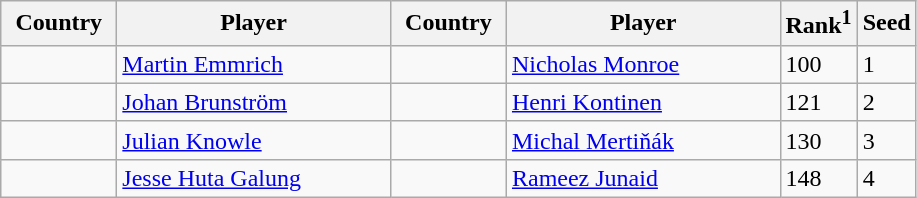<table class="sortable wikitable">
<tr>
<th width="70">Country</th>
<th width="175">Player</th>
<th width="70">Country</th>
<th width="175">Player</th>
<th>Rank<sup>1</sup></th>
<th>Seed</th>
</tr>
<tr>
<td></td>
<td><a href='#'>Martin Emmrich</a></td>
<td></td>
<td><a href='#'>Nicholas Monroe</a></td>
<td>100</td>
<td>1</td>
</tr>
<tr>
<td></td>
<td><a href='#'>Johan Brunström</a></td>
<td></td>
<td><a href='#'>Henri Kontinen</a></td>
<td>121</td>
<td>2</td>
</tr>
<tr>
<td></td>
<td><a href='#'>Julian Knowle</a></td>
<td></td>
<td><a href='#'>Michal Mertiňák</a></td>
<td>130</td>
<td>3</td>
</tr>
<tr>
<td></td>
<td><a href='#'>Jesse Huta Galung</a></td>
<td></td>
<td><a href='#'>Rameez Junaid</a></td>
<td>148</td>
<td>4</td>
</tr>
</table>
